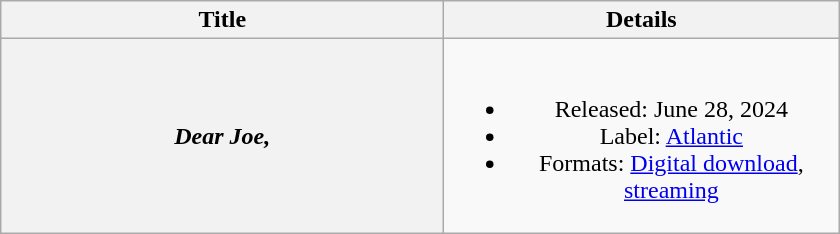<table class="wikitable plainrowheaders" style="text-align:center;">
<tr>
<th scope="col" style="width:18em;">Title</th>
<th scope="col" style="width:16em;">Details</th>
</tr>
<tr>
<th scope="row"><em>Dear Joe,</em></th>
<td><br><ul><li>Released: June 28, 2024</li><li>Label: <a href='#'>Atlantic</a></li><li>Formats: <a href='#'>Digital download</a>, <a href='#'>streaming</a></li></ul></td>
</tr>
</table>
